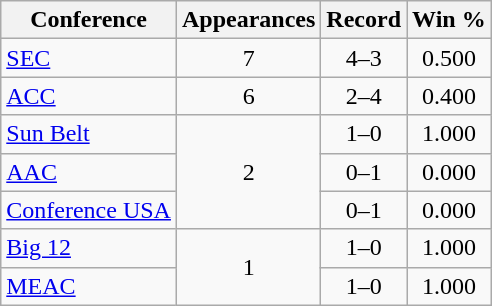<table class="wikitable sortable" style="text-align:center;">
<tr>
<th>Conference</th>
<th>Appearances</th>
<th>Record</th>
<th>Win %</th>
</tr>
<tr>
<td align="left"><a href='#'>SEC</a></td>
<td>7</td>
<td>4–3</td>
<td>0.500</td>
</tr>
<tr>
<td align="left"><a href='#'>ACC</a></td>
<td>6</td>
<td>2–4</td>
<td>0.400</td>
</tr>
<tr>
<td align="left"><a href='#'>Sun Belt</a></td>
<td rowspan="3">2</td>
<td>1–0</td>
<td>1.000</td>
</tr>
<tr>
<td align="left"><a href='#'>AAC</a></td>
<td>0–1</td>
<td>0.000</td>
</tr>
<tr>
<td align="left"><a href='#'>Conference USA</a></td>
<td>0–1</td>
<td>0.000</td>
</tr>
<tr>
<td align="left"><a href='#'>Big 12</a></td>
<td rowspan="2">1</td>
<td>1–0</td>
<td>1.000</td>
</tr>
<tr>
<td align="left"><a href='#'>MEAC</a></td>
<td>1–0</td>
<td>1.000</td>
</tr>
</table>
